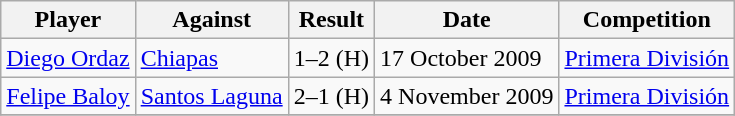<table class="wikitable">
<tr>
<th>Player</th>
<th>Against</th>
<th>Result</th>
<th>Date</th>
<th>Competition</th>
</tr>
<tr>
<td> <a href='#'>Diego Ordaz</a></td>
<td><a href='#'>Chiapas</a></td>
<td>1–2 (H)</td>
<td>17 October 2009</td>
<td><a href='#'>Primera División</a></td>
</tr>
<tr>
<td> <a href='#'>Felipe Baloy</a></td>
<td><a href='#'>Santos Laguna</a></td>
<td>2–1 (H)</td>
<td>4 November 2009</td>
<td><a href='#'>Primera División</a></td>
</tr>
<tr>
</tr>
</table>
